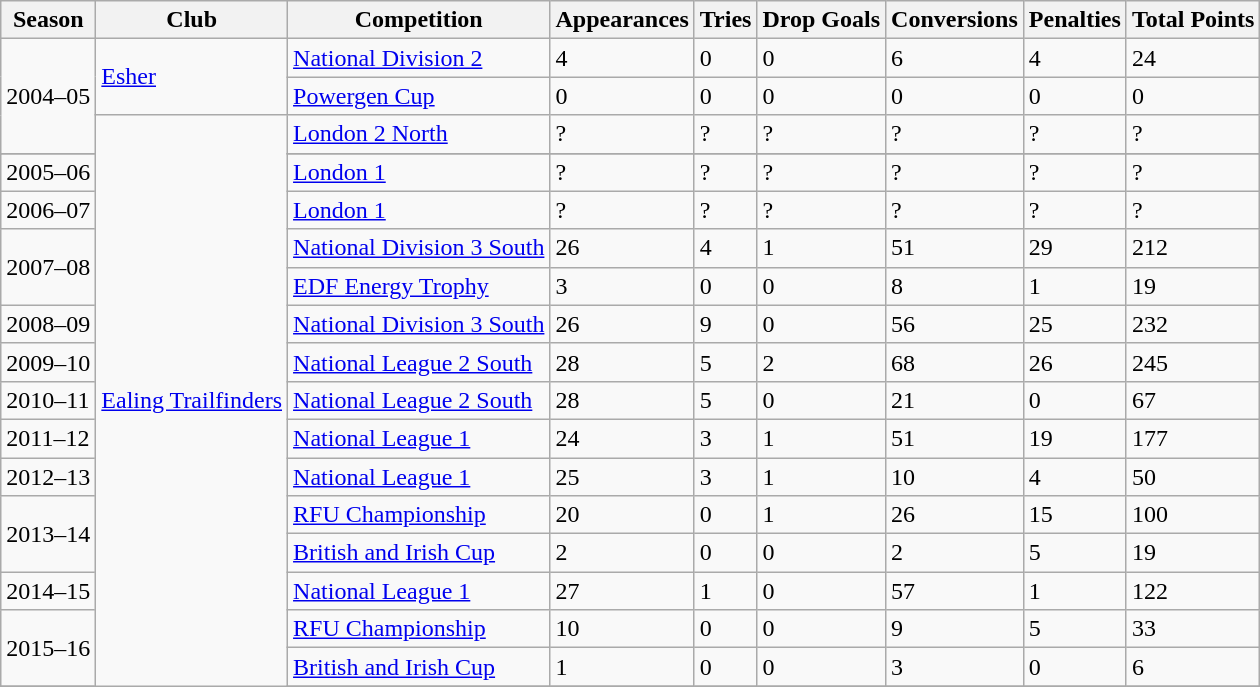<table class="wikitable sortable">
<tr>
<th>Season</th>
<th>Club</th>
<th>Competition</th>
<th>Appearances</th>
<th>Tries</th>
<th>Drop Goals</th>
<th>Conversions</th>
<th>Penalties</th>
<th>Total Points</th>
</tr>
<tr>
<td rowspan=3 align=left>2004–05</td>
<td rowspan=2 align=left><a href='#'>Esher</a></td>
<td><a href='#'>National Division 2</a></td>
<td>4</td>
<td>0</td>
<td>0</td>
<td>6</td>
<td>4</td>
<td>24</td>
</tr>
<tr>
<td><a href='#'>Powergen Cup</a></td>
<td>0</td>
<td>0</td>
<td>0</td>
<td>0</td>
<td>0</td>
<td>0</td>
</tr>
<tr>
<td rowspan=20 align=left><a href='#'>Ealing Trailfinders</a></td>
<td><a href='#'>London 2 North</a></td>
<td>?</td>
<td>?</td>
<td>?</td>
<td>?</td>
<td>?</td>
<td>?</td>
</tr>
<tr>
</tr>
<tr>
<td>2005–06</td>
<td><a href='#'>London 1</a></td>
<td>?</td>
<td>?</td>
<td>?</td>
<td>?</td>
<td>?</td>
<td>?</td>
</tr>
<tr>
<td>2006–07</td>
<td><a href='#'>London 1</a></td>
<td>?</td>
<td>?</td>
<td>?</td>
<td>?</td>
<td>?</td>
<td>?</td>
</tr>
<tr>
<td rowspan=2 align=left>2007–08</td>
<td><a href='#'>National Division 3 South</a></td>
<td>26</td>
<td>4</td>
<td>1</td>
<td>51</td>
<td>29</td>
<td>212</td>
</tr>
<tr>
<td><a href='#'>EDF Energy Trophy</a></td>
<td>3</td>
<td>0</td>
<td>0</td>
<td>8</td>
<td>1</td>
<td>19</td>
</tr>
<tr>
<td>2008–09</td>
<td><a href='#'>National Division 3 South</a></td>
<td>26</td>
<td>9</td>
<td>0</td>
<td>56</td>
<td>25</td>
<td>232</td>
</tr>
<tr>
<td>2009–10</td>
<td><a href='#'>National League 2 South</a></td>
<td>28</td>
<td>5</td>
<td>2</td>
<td>68</td>
<td>26</td>
<td>245</td>
</tr>
<tr>
<td>2010–11</td>
<td><a href='#'>National League 2 South</a></td>
<td>28</td>
<td>5</td>
<td>0</td>
<td>21</td>
<td>0</td>
<td>67</td>
</tr>
<tr>
<td>2011–12</td>
<td><a href='#'>National League 1</a></td>
<td>24</td>
<td>3</td>
<td>1</td>
<td>51</td>
<td>19</td>
<td>177</td>
</tr>
<tr>
<td>2012–13</td>
<td><a href='#'>National League 1</a></td>
<td>25</td>
<td>3</td>
<td>1</td>
<td>10</td>
<td>4</td>
<td>50</td>
</tr>
<tr>
<td rowspan=2 align=left>2013–14</td>
<td><a href='#'>RFU Championship</a></td>
<td>20</td>
<td>0</td>
<td>1</td>
<td>26</td>
<td>15</td>
<td>100</td>
</tr>
<tr>
<td><a href='#'>British and Irish Cup</a></td>
<td>2</td>
<td>0</td>
<td>0</td>
<td>2</td>
<td>5</td>
<td>19</td>
</tr>
<tr>
<td>2014–15</td>
<td><a href='#'>National League 1</a></td>
<td>27</td>
<td>1</td>
<td>0</td>
<td>57</td>
<td>1</td>
<td>122</td>
</tr>
<tr>
<td rowspan=2 align=left>2015–16</td>
<td><a href='#'>RFU Championship</a></td>
<td>10</td>
<td>0</td>
<td>0</td>
<td>9</td>
<td>5</td>
<td>33</td>
</tr>
<tr>
<td><a href='#'>British and Irish Cup</a></td>
<td>1</td>
<td>0</td>
<td>0</td>
<td>3</td>
<td>0</td>
<td>6</td>
</tr>
<tr>
</tr>
</table>
